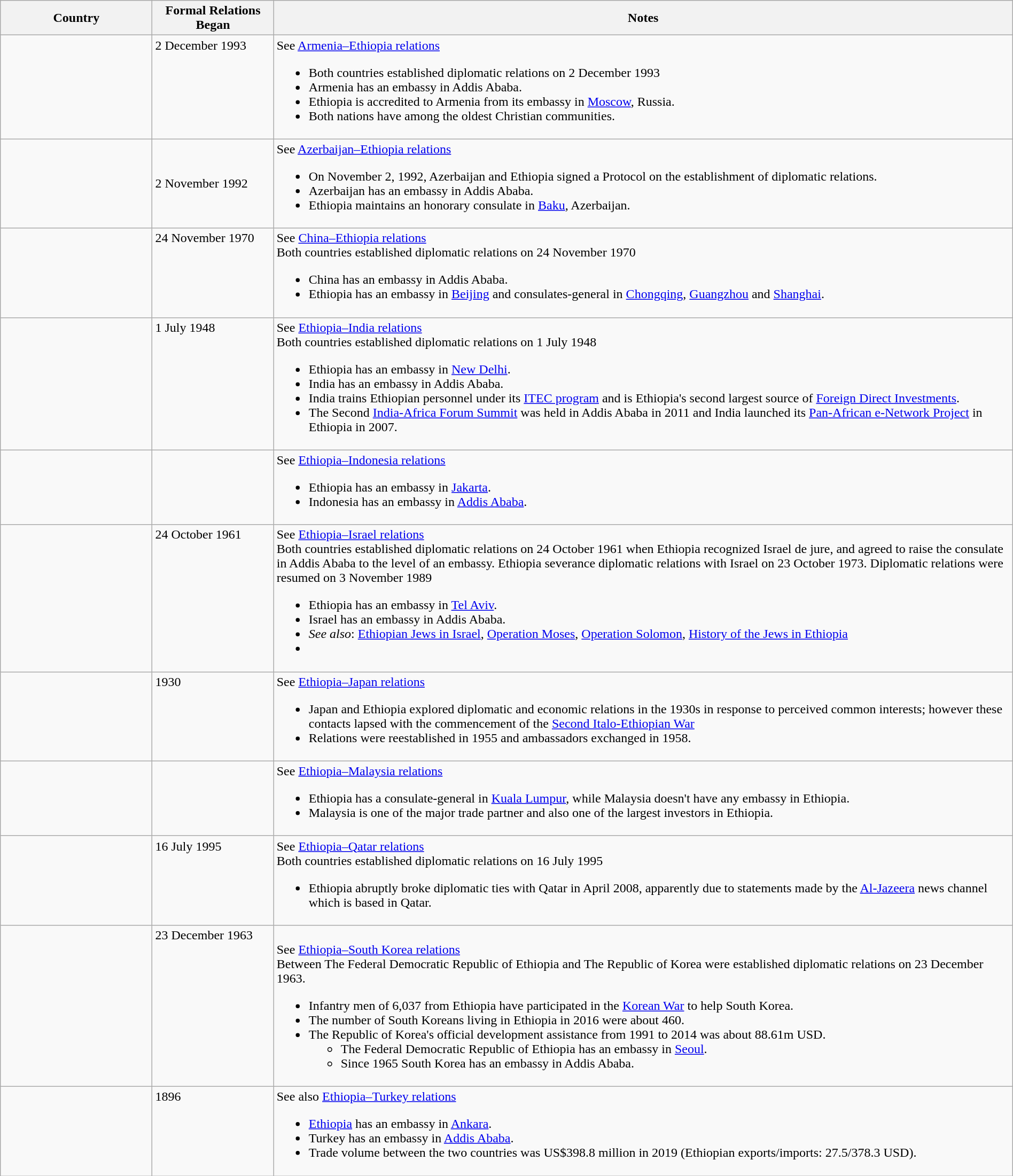<table class="wikitable sortable" style="width:100%; margin:auto;">
<tr>
<th style="width:15%;">Country</th>
<th style="width:12%;">Formal Relations Began</th>
<th>Notes</th>
</tr>
<tr valign="top">
<td></td>
<td>2 December 1993</td>
<td>See <a href='#'>Armenia–Ethiopia relations</a><br><ul><li>Both countries established diplomatic relations on 2 December 1993</li><li>Armenia has an embassy in Addis Ababa.</li><li>Ethiopia is accredited to Armenia from its embassy in <a href='#'>Moscow</a>, Russia.</li><li>Both nations have among the oldest Christian communities.</li></ul></td>
</tr>
<tr>
<td></td>
<td>2 November 1992</td>
<td>See <a href='#'>Azerbaijan–Ethiopia relations</a><br><ul><li>On November 2, 1992, Azerbaijan and Ethiopia signed a Protocol on the establishment of diplomatic relations.</li><li>Azerbaijan has an embassy in Addis Ababa.</li><li>Ethiopia maintains an honorary consulate in <a href='#'>Baku</a>, Azerbaijan.</li></ul></td>
</tr>
<tr valign="top">
<td></td>
<td>24 November 1970</td>
<td>See <a href='#'>China–Ethiopia relations</a><br>Both countries established diplomatic relations on 24 November 1970<ul><li>China has an embassy in Addis Ababa.</li><li>Ethiopia has an embassy in <a href='#'>Beijing</a> and consulates-general in <a href='#'>Chongqing</a>, <a href='#'>Guangzhou</a> and <a href='#'>Shanghai</a>.</li></ul></td>
</tr>
<tr valign="top">
<td></td>
<td>1 July 1948</td>
<td>See <a href='#'>Ethiopia–India relations</a><br>Both countries established diplomatic relations on 1 July 1948<ul><li>Ethiopia has an embassy in <a href='#'>New Delhi</a>.</li><li>India has an embassy in Addis Ababa.</li><li>India trains Ethiopian personnel under its <a href='#'>ITEC program</a> and is Ethiopia's second largest source of <a href='#'>Foreign Direct Investments</a>.</li><li>The Second <a href='#'>India-Africa Forum Summit</a> was held in Addis Ababa in 2011 and India launched its <a href='#'>Pan-African e-Network Project</a> in Ethiopia in 2007.</li></ul></td>
</tr>
<tr valign="top">
<td></td>
<td></td>
<td>See <a href='#'>Ethiopia–Indonesia relations</a><br><ul><li>Ethiopia has an embassy in <a href='#'>Jakarta</a>.</li><li>Indonesia has an embassy in <a href='#'>Addis Ababa</a>.</li></ul></td>
</tr>
<tr valign="top">
<td></td>
<td>24 October 1961</td>
<td>See <a href='#'>Ethiopia–Israel relations</a><br>Both countries established diplomatic relations on 24 October 1961 when Ethiopia recognized Israel de jure, and agreed to raise the consulate in Addis Ababa to the level of an embassy. Ethiopia severance diplomatic relations with Israel on 23 October 1973. Diplomatic relations were resumed on 3 November 1989<ul><li>Ethiopia has an embassy in <a href='#'>Tel Aviv</a>.</li><li>Israel has an embassy in Addis Ababa.</li><li><em>See also</em>: <a href='#'>Ethiopian Jews in Israel</a>, <a href='#'>Operation Moses</a>, <a href='#'>Operation Solomon</a>, <a href='#'>History of the Jews in Ethiopia</a></li><li></li></ul></td>
</tr>
<tr valign="top">
<td></td>
<td>1930</td>
<td>See <a href='#'>Ethiopia–Japan relations</a><br><ul><li>Japan and Ethiopia explored diplomatic and economic relations in the 1930s in response to perceived common interests; however these contacts lapsed with the commencement of the <a href='#'>Second Italo-Ethiopian War</a></li><li>Relations were reestablished in 1955 and ambassadors exchanged in 1958.</li></ul></td>
</tr>
<tr valign="top">
<td></td>
<td></td>
<td>See <a href='#'>Ethiopia–Malaysia relations</a><br><ul><li>Ethiopia has a consulate-general in <a href='#'>Kuala Lumpur</a>, while Malaysia doesn't have any embassy in Ethiopia.</li><li>Malaysia is one of the major trade partner and also one of the largest investors in Ethiopia.</li></ul></td>
</tr>
<tr valign="top">
<td></td>
<td>16 July 1995</td>
<td>See <a href='#'>Ethiopia–Qatar relations</a><br>Both countries established diplomatic relations on 16 July 1995<ul><li>Ethiopia abruptly broke diplomatic ties with Qatar in April 2008, apparently due to statements made by the <a href='#'>Al-Jazeera</a> news channel which is based in Qatar.</li></ul></td>
</tr>
<tr valign="top">
<td></td>
<td>23 December 1963</td>
<td><br>See <a href='#'>Ethiopia–South Korea relations</a><br>Between The Federal Democratic Republic of Ethiopia and The Republic of Korea were established diplomatic relations on 23 December 1963.<ul><li>Infantry men of 6,037 from Ethiopia have participated in the <a href='#'>Korean War</a> to help South Korea.</li><li>The number of South Koreans living in Ethiopia in 2016 were about 460.</li><li>The Republic of Korea's official development assistance from 1991 to 2014 was about 88.61m USD.<ul><li>The Federal Democratic Republic of Ethiopia has an embassy in <a href='#'>Seoul</a>.</li><li>Since 1965 South Korea has an embassy in Addis Ababa.</li></ul></li></ul></td>
</tr>
<tr valign="top">
<td></td>
<td>1896</td>
<td>See also <a href='#'>Ethiopia–Turkey relations</a><br><ul><li><a href='#'>Ethiopia</a> has an embassy in <a href='#'>Ankara</a>.</li><li>Turkey has an embassy in <a href='#'>Addis Ababa</a>.</li><li>Trade volume between the two countries was US$398.8 million in 2019 (Ethiopian exports/imports: 27.5/378.3 USD).</li></ul></td>
</tr>
</table>
